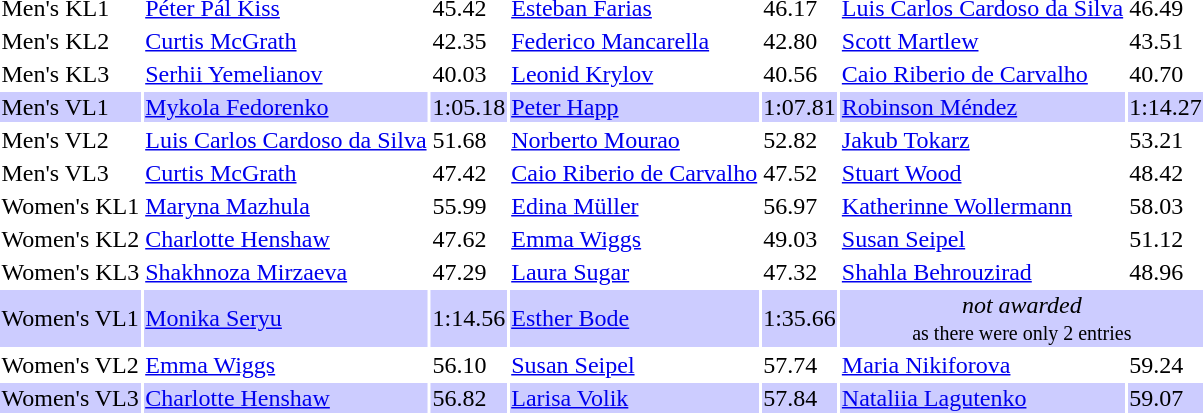<table>
<tr>
<td>Men's KL1<br></td>
<td><a href='#'>Péter Pál Kiss</a><br></td>
<td>45.42</td>
<td><a href='#'>Esteban Farias</a><br></td>
<td>46.17</td>
<td><a href='#'>Luis Carlos Cardoso da Silva</a><br></td>
<td>46.49</td>
</tr>
<tr>
<td>Men's KL2<br></td>
<td><a href='#'>Curtis McGrath</a><br></td>
<td>42.35</td>
<td><a href='#'>Federico Mancarella</a><br></td>
<td>42.80</td>
<td><a href='#'>Scott Martlew</a><br></td>
<td>43.51</td>
</tr>
<tr>
<td>Men's KL3<br></td>
<td><a href='#'>Serhii Yemelianov</a><br></td>
<td>40.03</td>
<td><a href='#'>Leonid Krylov</a><br></td>
<td>40.56</td>
<td><a href='#'>Caio Riberio de Carvalho</a><br></td>
<td>40.70</td>
</tr>
<tr bgcolor=ccccff>
<td>Men's VL1<br></td>
<td><a href='#'>Mykola Fedorenko</a><br></td>
<td>1:05.18</td>
<td><a href='#'>Peter Happ</a><br></td>
<td>1:07.81</td>
<td><a href='#'>Robinson Méndez</a><br></td>
<td>1:14.27</td>
</tr>
<tr>
<td>Men's VL2<br></td>
<td><a href='#'>Luis Carlos Cardoso da Silva</a><br></td>
<td>51.68</td>
<td><a href='#'>Norberto Mourao</a><br></td>
<td>52.82</td>
<td><a href='#'>Jakub Tokarz</a><br></td>
<td>53.21</td>
</tr>
<tr>
<td>Men's VL3<br></td>
<td><a href='#'>Curtis McGrath</a><br></td>
<td>47.42</td>
<td><a href='#'>Caio Riberio de Carvalho</a><br></td>
<td>47.52</td>
<td><a href='#'>Stuart Wood</a><br></td>
<td>48.42</td>
</tr>
<tr>
<td>Women's KL1<br></td>
<td><a href='#'>Maryna Mazhula</a><br></td>
<td>55.99</td>
<td><a href='#'>Edina Müller</a><br></td>
<td>56.97</td>
<td><a href='#'>Katherinne Wollermann</a><br></td>
<td>58.03</td>
</tr>
<tr>
<td>Women's KL2<br></td>
<td><a href='#'>Charlotte Henshaw</a><br></td>
<td>47.62</td>
<td><a href='#'>Emma Wiggs</a><br></td>
<td>49.03</td>
<td><a href='#'>Susan Seipel</a><br></td>
<td>51.12</td>
</tr>
<tr>
<td>Women's KL3<br></td>
<td><a href='#'>Shakhnoza Mirzaeva</a><br></td>
<td>47.29</td>
<td><a href='#'>Laura Sugar</a><br></td>
<td>47.32</td>
<td><a href='#'>Shahla Behrouzirad</a><br></td>
<td>48.96</td>
</tr>
<tr bgcolor=ccccff>
<td>Women's VL1<br></td>
<td><a href='#'>Monika Seryu</a><br></td>
<td>1:14.56</td>
<td><a href='#'>Esther Bode</a><br></td>
<td>1:35.66</td>
<td colspan="2" style="text-align: center;"><em>not awarded</em><br><small>as there were only 2 entries</small></td>
</tr>
<tr>
<td>Women's VL2<br></td>
<td><a href='#'>Emma Wiggs</a><br></td>
<td>56.10</td>
<td><a href='#'>Susan Seipel</a><br></td>
<td>57.74</td>
<td><a href='#'>Maria Nikiforova</a><br></td>
<td>59.24</td>
</tr>
<tr bgcolor=ccccff>
<td>Women's VL3<br></td>
<td><a href='#'>Charlotte Henshaw</a><br></td>
<td>56.82</td>
<td><a href='#'>Larisa Volik</a><br></td>
<td>57.84</td>
<td><a href='#'>Nataliia Lagutenko</a><br></td>
<td>59.07</td>
</tr>
</table>
